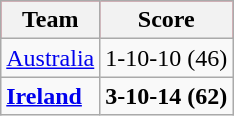<table class="wikitable">
<tr style="background:#f03;">
<th>Team</th>
<th>Score</th>
</tr>
<tr>
<td> <a href='#'>Australia</a></td>
<td>1-10-10 (46)</td>
</tr>
<tr>
<td><strong> <a href='#'>Ireland</a></strong></td>
<td><strong>3-10-14 (62)</strong></td>
</tr>
</table>
